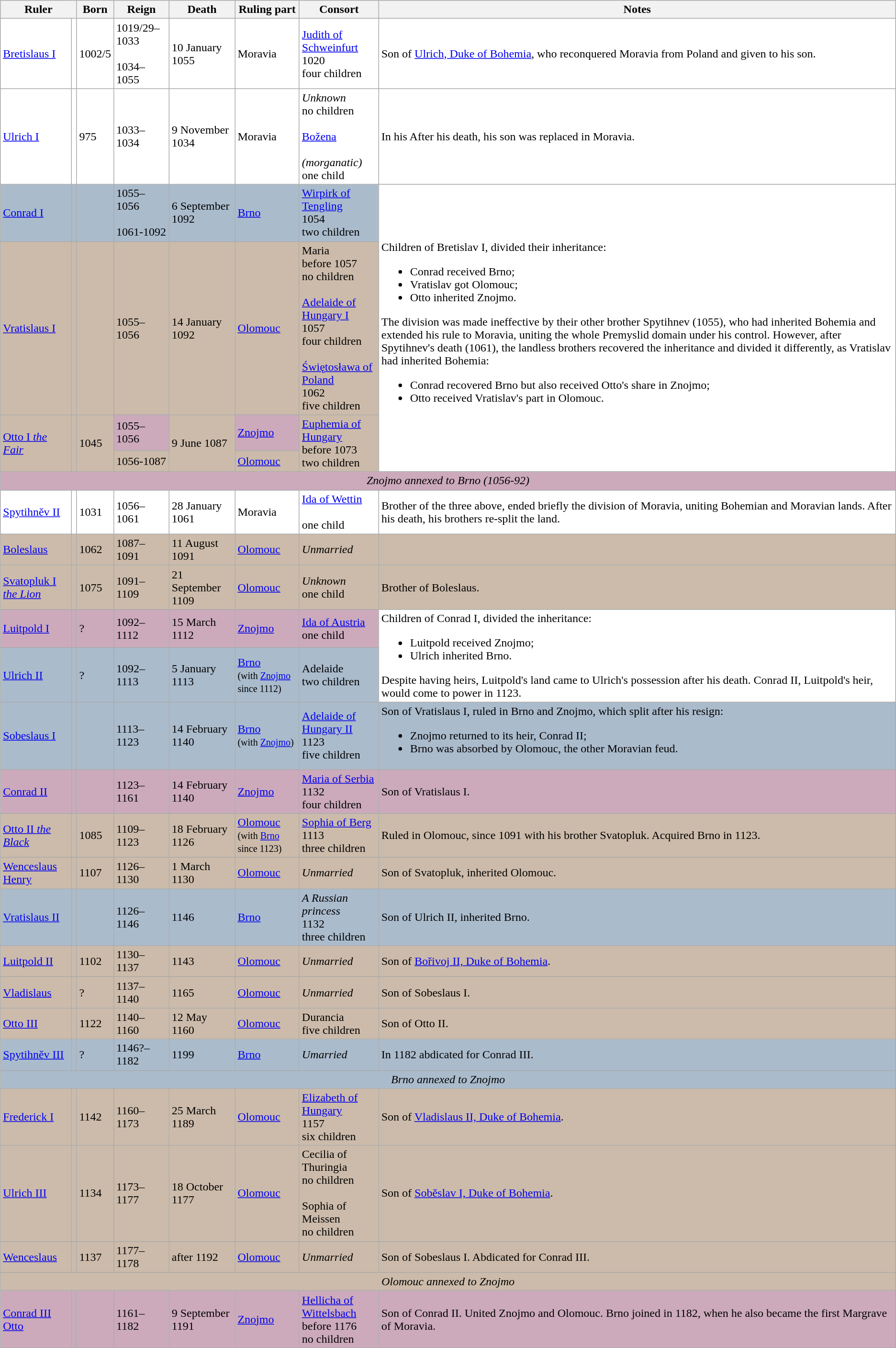<table class="wikitable">
<tr>
<th colspan=2>Ruler</th>
<th>Born</th>
<th>Reign</th>
<th>Death</th>
<th>Ruling part</th>
<th>Consort</th>
<th>Notes</th>
</tr>
<tr style="background:#fff;">
<td><a href='#'>Bretislaus I</a></td>
<td></td>
<td>1002/5</td>
<td>1019/29–1033<br><br>1034–1055</td>
<td>10 January 1055</td>
<td>Moravia</td>
<td><a href='#'>Judith of Schweinfurt</a><br>1020<br>four children</td>
<td>Son of <a href='#'>Ulrich, Duke of Bohemia</a>, who reconquered Moravia from Poland and given to his son.</td>
</tr>
<tr style="background:#fff;">
<td><a href='#'>Ulrich I</a></td>
<td></td>
<td>975</td>
<td>1033–1034</td>
<td>9 November 1034</td>
<td>Moravia</td>
<td><em>Unknown</em><br>no children<br><br><a href='#'>Božena</a><br><br><em>(morganatic)</em><br>one child</td>
<td>In his After his death, his son was replaced in Moravia.</td>
</tr>
<tr style="background:#abc;">
<td><a href='#'>Conrad I</a></td>
<td></td>
<td></td>
<td>1055–1056<br><br>1061-1092</td>
<td>6 September 1092</td>
<td><a href='#'>Brno</a></td>
<td><a href='#'>Wirpirk of Tengling</a><br>1054<br>two children</td>
<td style="background:#fff; "rowspan="4">Children of Bretislav I, divided their inheritance:<br><ul><li>Conrad received Brno;</li><li>Vratislav got Olomouc;</li><li>Otto inherited Znojmo.</li></ul>The division was made ineffective by their other brother Spytihnev (1055), who had inherited Bohemia and extended his rule to Moravia, uniting the whole Premyslid domain under his control. However, after Spytihnev's death (1061), the landless brothers recovered the inheritance and divided it differently, as Vratislav had inherited Bohemia:<ul><li>Conrad recovered Brno but also received Otto's share in Znojmo;</li><li>Otto received Vratislav's part in Olomouc.</li></ul></td>
</tr>
<tr style="background:#cba;">
<td><a href='#'>Vratislaus I</a></td>
<td></td>
<td></td>
<td>1055–1056</td>
<td>14 January 1092</td>
<td><a href='#'>Olomouc</a></td>
<td>Maria<br>before 1057<br>no children<br><br><a href='#'>Adelaide of Hungary I</a><br>1057<br>four children<br><br><a href='#'>Świętosława of Poland</a><br>1062<br>five children</td>
</tr>
<tr style="background:#cba;">
<td rowspan="2"><a href='#'>Otto I <em>the Fair</em></a></td>
<td rowspan="2"></td>
<td rowspan="2">1045</td>
<td style="background:#cab;">1055–1056</td>
<td rowspan="2">9 June 1087</td>
<td style="background:#cab;"><a href='#'>Znojmo</a></td>
<td rowspan="2"><a href='#'>Euphemia of Hungary</a><br>before 1073<br>two children</td>
</tr>
<tr style="background:#cba;">
<td>1056-1087</td>
<td><a href='#'>Olomouc</a></td>
</tr>
<tr bgcolor=#cab>
<td colspan="8" align=center><em>Znojmo annexed to Brno (1056-92)</em></td>
</tr>
<tr style="background:#fff;">
<td><a href='#'>Spytihněv II</a></td>
<td></td>
<td>1031</td>
<td>1056–1061</td>
<td>28 January 1061</td>
<td>Moravia</td>
<td><a href='#'>Ida of Wettin</a><br><br>one child</td>
<td>Brother of the three above, ended briefly the division of Moravia, uniting Bohemian and Moravian lands. After his death, his brothers re-split the land.</td>
</tr>
<tr style="background:#cba;">
<td><a href='#'>Boleslaus</a></td>
<td></td>
<td>1062</td>
<td>1087–1091</td>
<td>11 August 1091</td>
<td><a href='#'>Olomouc</a></td>
<td><em>Unmarried</em></td>
<td></td>
</tr>
<tr style="background:#cba;">
<td><a href='#'>Svatopluk I <em>the Lion</em></a></td>
<td></td>
<td>1075</td>
<td>1091–1109</td>
<td>21 September 1109</td>
<td><a href='#'>Olomouc</a></td>
<td><em>Unknown</em><br>one child</td>
<td>Brother of Boleslaus.</td>
</tr>
<tr style="background:#cab;">
<td><a href='#'>Luitpold I</a></td>
<td></td>
<td>?</td>
<td>1092–1112</td>
<td>15 March 1112</td>
<td><a href='#'>Znojmo</a></td>
<td><a href='#'>Ida of Austria</a><br>one child</td>
<td rowspan="2" bgcolor=#fff>Children of Conrad I, divided the inheritance:<br><ul><li>Luitpold received Znojmo;</li><li>Ulrich inherited Brno.</li></ul>Despite having heirs, Luitpold's land came to Ulrich's possession after his death. Conrad II, Luitpold's heir, would come to power in 1123.</td>
</tr>
<tr bgcolor=#abc>
<td><a href='#'>Ulrich II</a></td>
<td></td>
<td>?</td>
<td>1092–1113</td>
<td>5 January 1113</td>
<td><a href='#'>Brno</a><br><small>(with <a href='#'>Znojmo</a> since 1112)</small></td>
<td>Adelaide<br>two children</td>
</tr>
<tr bgcolor=#abc>
<td><a href='#'>Sobeslaus I</a></td>
<td></td>
<td></td>
<td>1113–1123</td>
<td>14 February 1140</td>
<td><a href='#'>Brno</a><br><small>(with <a href='#'>Znojmo</a>)</small></td>
<td><a href='#'>Adelaide of Hungary II</a><br>1123<br>five children</td>
<td>Son of Vratislaus I, ruled in Brno and Znojmo, which split after his resign:<br><ul><li>Znojmo returned to its heir, Conrad II;</li><li>Brno was absorbed by Olomouc, the other Moravian feud.</li></ul></td>
</tr>
<tr style="background:#cab;">
<td><a href='#'>Conrad II</a></td>
<td></td>
<td></td>
<td>1123–1161</td>
<td>14 February 1140</td>
<td><a href='#'>Znojmo</a></td>
<td><a href='#'>Maria of Serbia</a><br>1132<br>four children</td>
<td>Son of Vratislaus I.</td>
</tr>
<tr style="background:#cba;">
<td><a href='#'>Otto II <em>the Black</em></a></td>
<td></td>
<td>1085</td>
<td>1109–1123</td>
<td>18 February 1126</td>
<td style="background:#cba;"><a href='#'>Olomouc</a><br><small>(with <a href='#'>Brno</a> since 1123)</small></td>
<td><a href='#'>Sophia of Berg</a><br>1113<br>three children</td>
<td>Ruled in Olomouc, since 1091 with his brother Svatopluk. Acquired Brno in 1123.</td>
</tr>
<tr style="background:#cba;">
<td><a href='#'>Wenceslaus Henry</a></td>
<td></td>
<td>1107</td>
<td>1126–1130</td>
<td>1 March 1130</td>
<td><a href='#'>Olomouc</a></td>
<td><em>Unmarried</em></td>
<td>Son of Svatopluk, inherited Olomouc.</td>
</tr>
<tr style="background:#abc;">
<td><a href='#'>Vratislaus II</a></td>
<td></td>
<td></td>
<td>1126–1146</td>
<td>1146</td>
<td><a href='#'>Brno</a></td>
<td><em>A Russian princess</em><br>1132<br>three children</td>
<td>Son of Ulrich II, inherited Brno.</td>
</tr>
<tr style="background:#cba;">
<td><a href='#'>Luitpold II</a></td>
<td></td>
<td>1102</td>
<td>1130–1137</td>
<td>1143</td>
<td><a href='#'>Olomouc</a></td>
<td><em>Unmarried</em></td>
<td>Son of <a href='#'>Bořivoj II, Duke of Bohemia</a>.</td>
</tr>
<tr style="background:#cba;">
<td><a href='#'>Vladislaus</a></td>
<td></td>
<td>?</td>
<td>1137–1140</td>
<td>1165</td>
<td><a href='#'>Olomouc</a></td>
<td><em>Unmarried</em></td>
<td>Son of Sobeslaus I.</td>
</tr>
<tr style="background:#cba;">
<td><a href='#'>Otto III</a></td>
<td></td>
<td>1122</td>
<td>1140–1160</td>
<td>12 May 1160</td>
<td><a href='#'>Olomouc</a></td>
<td>Durancia<br>five children</td>
<td>Son of Otto II.</td>
</tr>
<tr style="background:#abc;">
<td><a href='#'>Spytihněv III</a></td>
<td></td>
<td>?</td>
<td>1146?–1182</td>
<td>1199</td>
<td><a href='#'>Brno</a></td>
<td><em>Umarried</em></td>
<td>In 1182 abdicated for Conrad III.</td>
</tr>
<tr bgcolor=#abc>
<td colspan="8" align=center><em>Brno annexed to Znojmo</em></td>
</tr>
<tr style="background:#cba;">
<td><a href='#'>Frederick I</a></td>
<td></td>
<td>1142</td>
<td>1160–1173</td>
<td>25 March 1189</td>
<td><a href='#'>Olomouc</a></td>
<td><a href='#'>Elizabeth of Hungary</a><br>1157<br>six children</td>
<td>Son of <a href='#'>Vladislaus II, Duke of Bohemia</a>.</td>
</tr>
<tr style="background:#cba;">
<td><a href='#'>Ulrich III</a></td>
<td></td>
<td>1134</td>
<td>1173–1177</td>
<td>18 October 1177</td>
<td><a href='#'>Olomouc</a></td>
<td>Cecilia of Thuringia<br>no children<br><br>Sophia of Meissen<br>no children</td>
<td>Son of <a href='#'>Soběslav I, Duke of Bohemia</a>.</td>
</tr>
<tr style="background:#cba;">
<td><a href='#'>Wenceslaus</a></td>
<td></td>
<td>1137</td>
<td>1177–1178</td>
<td>after 1192</td>
<td><a href='#'>Olomouc</a></td>
<td><em>Unmarried</em></td>
<td>Son of Sobeslaus I. Abdicated for Conrad III.</td>
</tr>
<tr bgcolor=#cba>
<td colspan="8" align=center><em>Olomouc annexed to Znojmo</em></td>
</tr>
<tr style="background:#cab;">
<td><a href='#'>Conrad III Otto</a></td>
<td></td>
<td></td>
<td>1161–1182</td>
<td>9 September 1191</td>
<td><a href='#'>Znojmo</a></td>
<td><a href='#'>Hellicha of Wittelsbach</a><br>before 1176<br>no children</td>
<td>Son of Conrad II. United Znojmo and Olomouc. Brno joined in 1182, when he also became the first Margrave of Moravia.</td>
</tr>
</table>
